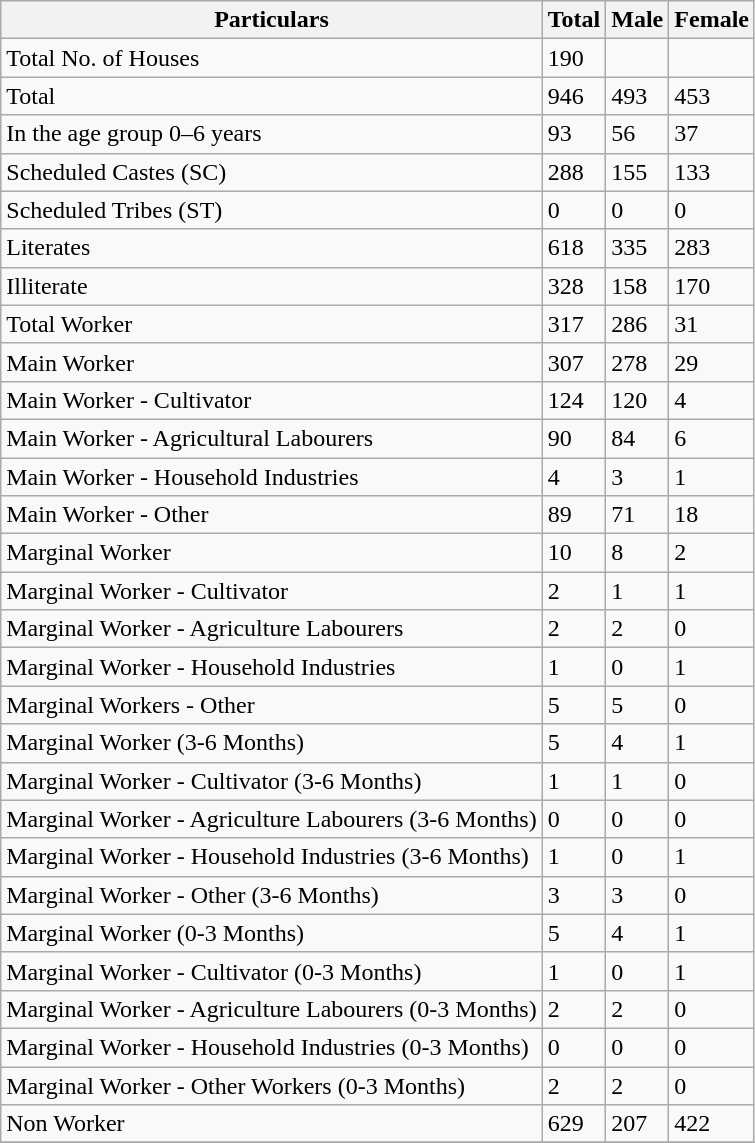<table class="wikitable sortable">
<tr>
<th>Particulars</th>
<th>Total</th>
<th>Male</th>
<th>Female</th>
</tr>
<tr>
<td>Total No. of Houses</td>
<td>190</td>
<td></td>
<td></td>
</tr>
<tr>
<td>Total</td>
<td>946</td>
<td>493</td>
<td>453</td>
</tr>
<tr>
<td>In the age group 0–6 years</td>
<td>93</td>
<td>56</td>
<td>37</td>
</tr>
<tr>
<td>Scheduled Castes (SC)</td>
<td>288</td>
<td>155</td>
<td>133</td>
</tr>
<tr>
<td>Scheduled Tribes (ST)</td>
<td>0</td>
<td>0</td>
<td>0</td>
</tr>
<tr>
<td>Literates</td>
<td>618</td>
<td>335</td>
<td>283</td>
</tr>
<tr>
<td>Illiterate</td>
<td>328</td>
<td>158</td>
<td>170</td>
</tr>
<tr>
<td>Total Worker</td>
<td>317</td>
<td>286</td>
<td>31</td>
</tr>
<tr>
<td>Main Worker</td>
<td>307</td>
<td>278</td>
<td>29</td>
</tr>
<tr>
<td>Main Worker - Cultivator</td>
<td>124</td>
<td>120</td>
<td>4</td>
</tr>
<tr>
<td>Main Worker - Agricultural Labourers</td>
<td>90</td>
<td>84</td>
<td>6</td>
</tr>
<tr>
<td>Main Worker - Household Industries</td>
<td>4</td>
<td>3</td>
<td>1</td>
</tr>
<tr>
<td>Main Worker - Other</td>
<td>89</td>
<td>71</td>
<td>18</td>
</tr>
<tr>
<td>Marginal Worker</td>
<td>10</td>
<td>8</td>
<td>2</td>
</tr>
<tr>
<td>Marginal Worker - Cultivator</td>
<td>2</td>
<td>1</td>
<td>1</td>
</tr>
<tr>
<td>Marginal Worker - Agriculture Labourers</td>
<td>2</td>
<td>2</td>
<td>0</td>
</tr>
<tr>
<td>Marginal Worker - Household Industries</td>
<td>1</td>
<td>0</td>
<td>1</td>
</tr>
<tr>
<td>Marginal Workers - Other</td>
<td>5</td>
<td>5</td>
<td>0</td>
</tr>
<tr>
<td>Marginal Worker (3-6 Months)</td>
<td>5</td>
<td>4</td>
<td>1</td>
</tr>
<tr>
<td>Marginal Worker - Cultivator (3-6 Months)</td>
<td>1</td>
<td>1</td>
<td>0</td>
</tr>
<tr>
<td>Marginal Worker - Agriculture Labourers (3-6 Months)</td>
<td>0</td>
<td>0</td>
<td>0</td>
</tr>
<tr>
<td>Marginal Worker - Household Industries (3-6 Months)</td>
<td>1</td>
<td>0</td>
<td>1</td>
</tr>
<tr>
<td>Marginal Worker - Other (3-6 Months)</td>
<td>3</td>
<td>3</td>
<td>0</td>
</tr>
<tr>
<td>Marginal Worker (0-3 Months)</td>
<td>5</td>
<td>4</td>
<td>1</td>
</tr>
<tr>
<td>Marginal Worker - Cultivator (0-3 Months)</td>
<td>1</td>
<td>0</td>
<td>1</td>
</tr>
<tr>
<td>Marginal Worker - Agriculture Labourers (0-3 Months)</td>
<td>2</td>
<td>2</td>
<td>0</td>
</tr>
<tr>
<td>Marginal Worker - Household Industries (0-3 Months)</td>
<td>0</td>
<td>0</td>
<td>0</td>
</tr>
<tr>
<td>Marginal Worker - Other Workers (0-3 Months)</td>
<td>2</td>
<td>2</td>
<td>0</td>
</tr>
<tr>
<td>Non Worker</td>
<td>629</td>
<td>207</td>
<td>422</td>
</tr>
<tr>
</tr>
</table>
